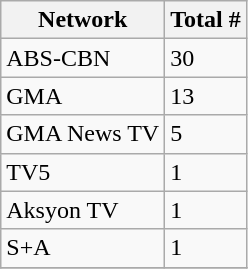<table class="wikitable collapsible autocollapse"  style="text-align:left;">
<tr>
<th>Network</th>
<th>Total #</th>
</tr>
<tr>
<td>ABS-CBN</td>
<td>30</td>
</tr>
<tr>
<td>GMA</td>
<td>13</td>
</tr>
<tr>
<td>GMA News TV</td>
<td>5</td>
</tr>
<tr>
<td>TV5</td>
<td>1</td>
</tr>
<tr>
<td>Aksyon TV</td>
<td>1</td>
</tr>
<tr>
<td>S+A</td>
<td>1</td>
</tr>
<tr>
</tr>
</table>
